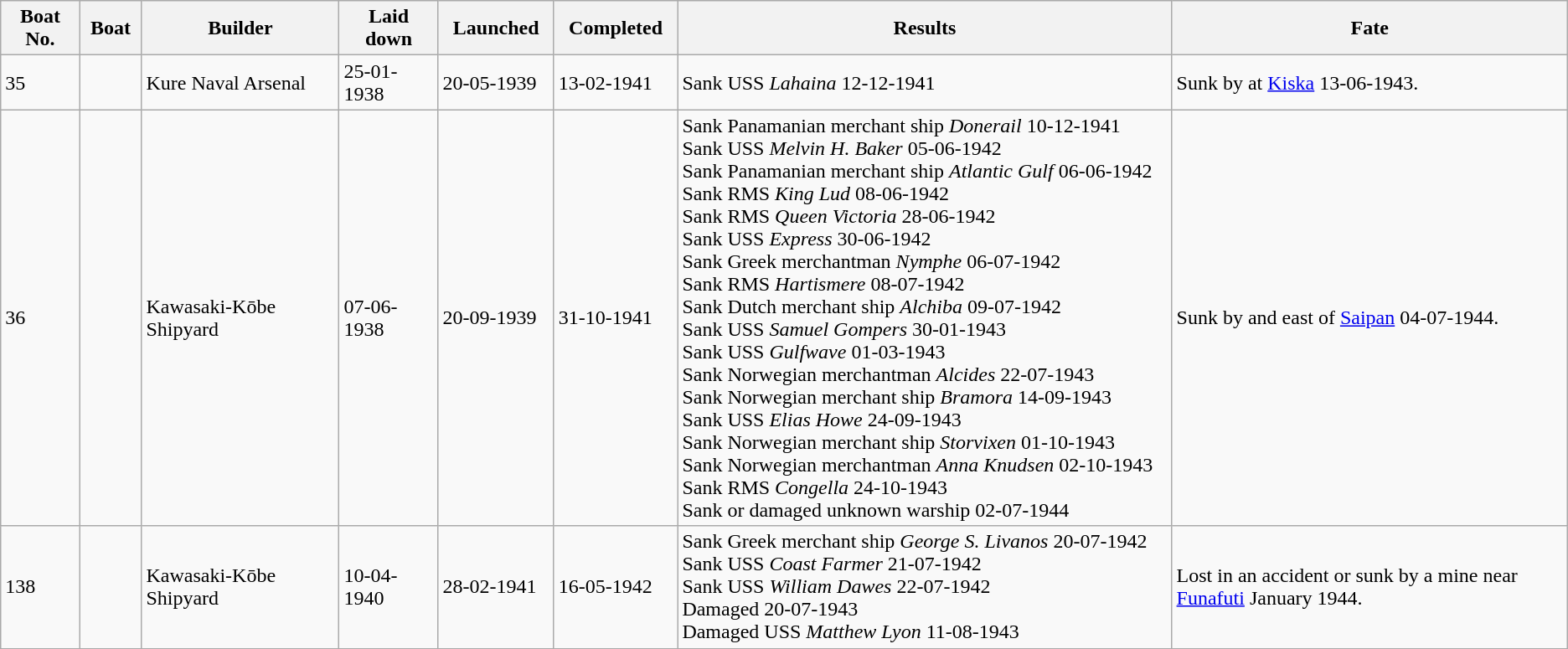<table class="wikitable">
<tr>
<th width="4%">Boat No.</th>
<th width="3%">Boat</th>
<th width="10%">Builder</th>
<th width="5%">Laid down</th>
<th width="5%">Launched</th>
<th width="5%">Completed</th>
<th width="25%">Results</th>
<th width="20%">Fate</th>
</tr>
<tr>
<td>35</td>
<td><em></em> </td>
<td>Kure Naval Arsenal</td>
<td>25-01-1938</td>
<td>20-05-1939</td>
<td>13-02-1941</td>
<td>Sank USS <em>Lahaina</em> 12-12-1941</td>
<td>Sunk by  at <a href='#'>Kiska</a>  13-06-1943.</td>
</tr>
<tr>
<td>36</td>
<td><em></em></td>
<td>Kawasaki-Kōbe Shipyard</td>
<td>07-06-1938</td>
<td>20-09-1939</td>
<td>31-10-1941</td>
<td>Sank Panamanian merchant ship <em>Donerail</em> 10-12-1941<br>Sank USS <em>Melvin H. Baker</em> 05-06-1942<br>Sank Panamanian merchant ship <em>Atlantic Gulf</em> 06-06-1942<br>Sank RMS <em>King Lud</em> 08-06-1942<br>Sank RMS <em>Queen Victoria</em> 28-06-1942<br>Sank USS <em>Express</em> 30-06-1942<br>Sank Greek merchantman <em>Nymphe</em> 06-07-1942<br>Sank RMS <em>Hartismere</em> 08-07-1942<br>Sank Dutch merchant ship <em>Alchiba</em> 09-07-1942<br>Sank USS <em>Samuel Gompers</em> 30-01-1943<br>Sank USS <em>Gulfwave</em> 01-03-1943<br>Sank Norwegian merchantman <em>Alcides</em> 22-07-1943<br>Sank Norwegian merchant ship <em>Bramora</em> 14-09-1943<br>Sank USS <em>Elias Howe</em> 24-09-1943<br>Sank Norwegian merchant ship <em>Storvixen</em> 01-10-1943<br>Sank Norwegian merchantman <em>Anna Knudsen</em> 02-10-1943<br>Sank RMS <em>Congella</em> 24-10-1943<br>Sank or damaged unknown warship 02-07-1944</td>
<td>Sunk by  and  east of <a href='#'>Saipan</a>  04-07-1944.</td>
</tr>
<tr>
<td>138</td>
<td><em></em></td>
<td>Kawasaki-Kōbe Shipyard</td>
<td>10-04-1940</td>
<td>28-02-1941</td>
<td>16-05-1942</td>
<td>Sank Greek merchant ship <em>George S. Livanos</em> 20-07-1942<br>Sank USS <em>Coast Farmer</em> 21-07-1942<br>Sank USS <em>William Dawes</em> 22-07-1942<br>Damaged  20-07-1943<br>Damaged USS <em>Matthew Lyon</em> 11-08-1943</td>
<td>Lost in an accident or sunk by a mine near <a href='#'>Funafuti</a> January 1944.</td>
</tr>
<tr>
</tr>
</table>
